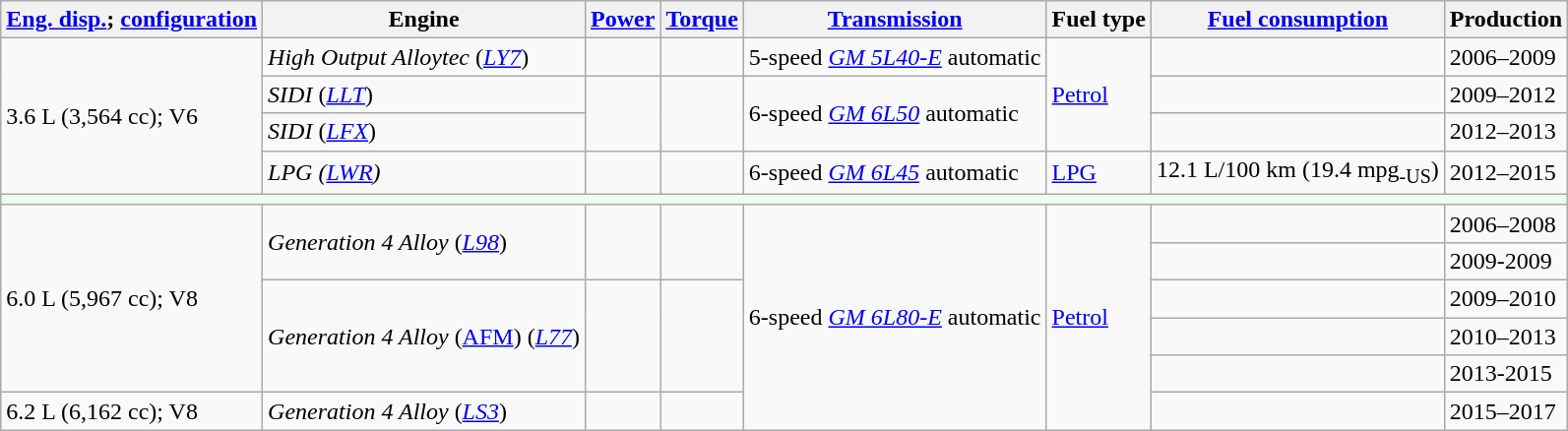<table class="wikitable">
<tr>
<th><a href='#'>Eng. disp.</a>; <a href='#'>configuration</a></th>
<th>Engine</th>
<th><a href='#'>Power</a></th>
<th><a href='#'>Torque</a></th>
<th><a href='#'>Transmission</a></th>
<th>Fuel type</th>
<th><a href='#'>Fuel consumption</a></th>
<th>Production</th>
</tr>
<tr>
<td rowspan = "4">3.6 L (3,564 cc); V6</td>
<td rowspan = "1"><em>High Output Alloytec</em> (<em><a href='#'>LY7</a></em>)</td>
<td rowspan = "1"></td>
<td rowspan = "1"></td>
<td>5-speed <em><a href='#'>GM 5L40-E</a></em> automatic</td>
<td rowspan = "3"><a href='#'>Petrol</a></td>
<td></td>
<td rowspan = "1">2006–2009</td>
</tr>
<tr>
<td><em>SIDI</em> (<em><a href='#'>LLT</a></em>)</td>
<td rowspan = "2"></td>
<td rowspan = "2"></td>
<td rowspan = "2">6-speed <em><a href='#'>GM 6L50</a></em> automatic</td>
<td></td>
<td>2009–2012</td>
</tr>
<tr>
<td><em>SIDI</em> (<a href='#'><em>LFX</em></a>)</td>
<td></td>
<td>2012–2013</td>
</tr>
<tr>
<td><em>LPG</em> <em>(<a href='#'>LWR</a>)</em></td>
<td></td>
<td></td>
<td>6-speed <em><a href='#'>GM 6L45</a></em> automatic</td>
<td><a href='#'>LPG</a></td>
<td>12.1 L/100 km (19.4 mpg<sub>‑US</sub>)</td>
<td>2012–2015</td>
</tr>
<tr>
<td colspan = "8" style = "background:#ecfcf0"></td>
</tr>
<tr>
<td rowspan = "5">6.0 L (5,967 cc); V8</td>
<td rowspan = "2"><em>Generation 4 Alloy</em> (<em><a href='#'>L98</a></em>)</td>
<td rowspan = "2"></td>
<td rowspan = "2"></td>
<td rowspan = "6">6-speed <em><a href='#'>GM 6L80-E</a></em> automatic</td>
<td rowspan = "6"><a href='#'>Petrol</a></td>
<td></td>
<td>2006–2008</td>
</tr>
<tr>
<td></td>
<td>2009-2009</td>
</tr>
<tr>
<td rowspan = "3"><em>Generation 4 Alloy</em> (<a href='#'>AFM</a>) (<em><a href='#'>L77</a></em>)</td>
<td rowspan = "3"></td>
<td rowspan = "3"></td>
<td></td>
<td>2009–2010</td>
</tr>
<tr>
<td></td>
<td>2010–2013</td>
</tr>
<tr>
<td></td>
<td>2013-2015</td>
</tr>
<tr>
<td rowspan = "1">6.2 L (6,162 cc); V8</td>
<td rowspan = "1"><em>Generation 4 Alloy</em> (<em><a href='#'>LS3</a></em>)</td>
<td rowspan = "1"></td>
<td rowspan = "1"></td>
<td></td>
<td>2015–2017</td>
</tr>
</table>
